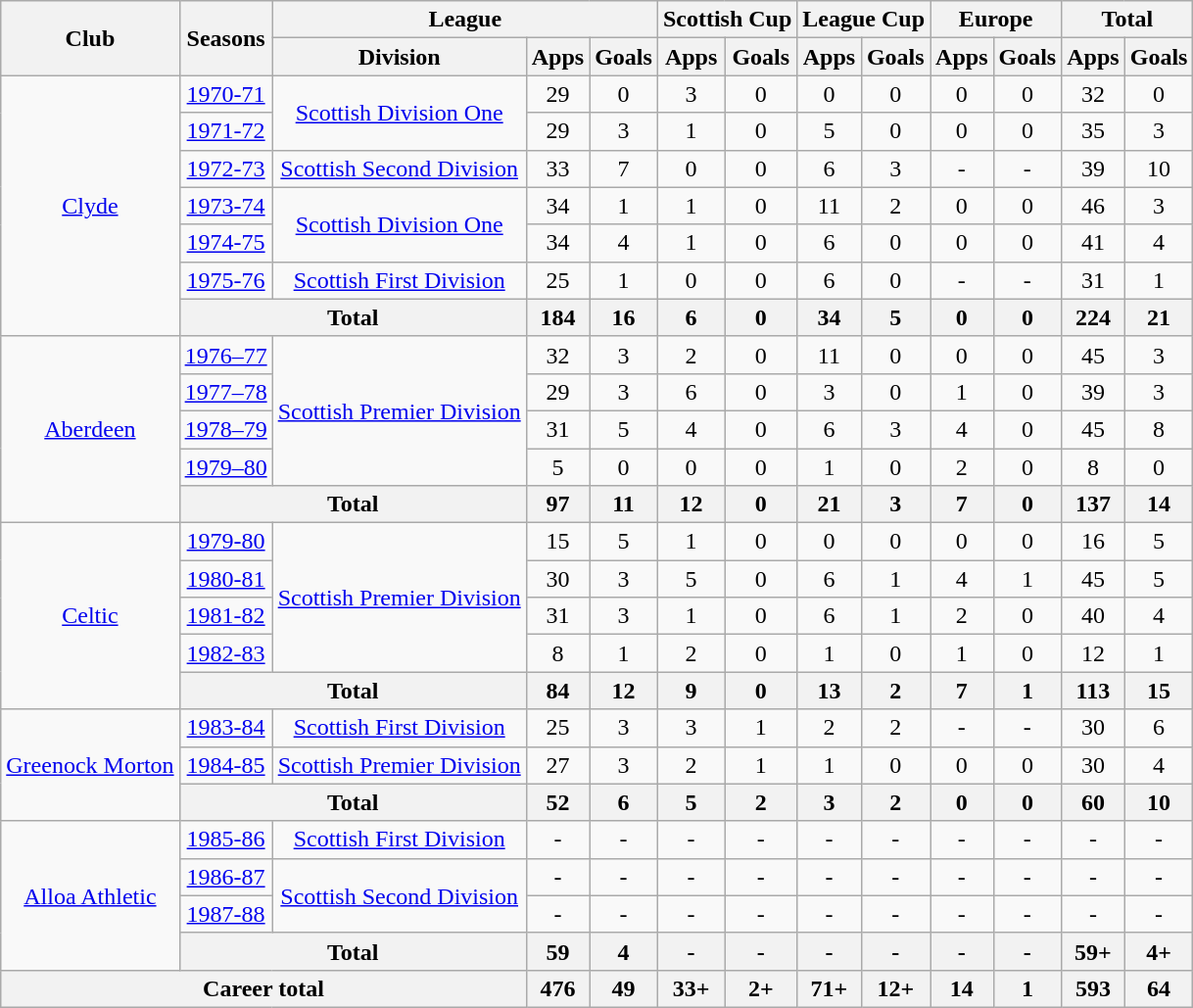<table class="wikitable" style="text-align:center">
<tr>
<th rowspan="2">Club</th>
<th rowspan="2">Seasons</th>
<th colspan="3">League</th>
<th colspan="2">Scottish Cup</th>
<th colspan="2">League Cup</th>
<th colspan="2">Europe</th>
<th colspan="2">Total</th>
</tr>
<tr>
<th>Division</th>
<th>Apps</th>
<th>Goals</th>
<th>Apps</th>
<th>Goals</th>
<th>Apps</th>
<th>Goals</th>
<th>Apps</th>
<th>Goals</th>
<th>Apps</th>
<th>Goals</th>
</tr>
<tr>
<td rowspan="7"><a href='#'>Clyde</a></td>
<td><a href='#'>1970-71</a></td>
<td rowspan="2"><a href='#'>Scottish Division One</a></td>
<td>29</td>
<td>0</td>
<td>3</td>
<td>0</td>
<td>0</td>
<td>0</td>
<td>0</td>
<td>0</td>
<td>32</td>
<td>0</td>
</tr>
<tr>
<td><a href='#'>1971-72</a></td>
<td>29</td>
<td>3</td>
<td>1</td>
<td>0</td>
<td>5</td>
<td>0</td>
<td>0</td>
<td>0</td>
<td>35</td>
<td>3</td>
</tr>
<tr>
<td><a href='#'>1972-73</a></td>
<td><a href='#'>Scottish Second Division</a></td>
<td>33</td>
<td>7</td>
<td>0</td>
<td>0</td>
<td>6</td>
<td>3</td>
<td>-</td>
<td>-</td>
<td>39</td>
<td>10</td>
</tr>
<tr>
<td><a href='#'>1973-74</a></td>
<td rowspan="2"><a href='#'>Scottish Division One</a></td>
<td>34</td>
<td>1</td>
<td>1</td>
<td>0</td>
<td>11</td>
<td>2</td>
<td>0</td>
<td>0</td>
<td>46</td>
<td>3</td>
</tr>
<tr>
<td><a href='#'>1974-75</a></td>
<td>34</td>
<td>4</td>
<td>1</td>
<td>0</td>
<td>6</td>
<td>0</td>
<td>0</td>
<td>0</td>
<td>41</td>
<td>4</td>
</tr>
<tr>
<td><a href='#'>1975-76</a></td>
<td><a href='#'>Scottish First Division</a></td>
<td>25</td>
<td>1</td>
<td>0</td>
<td>0</td>
<td>6</td>
<td>0</td>
<td>-</td>
<td>-</td>
<td>31</td>
<td>1</td>
</tr>
<tr>
<th colspan="2">Total</th>
<th>184</th>
<th>16</th>
<th>6</th>
<th>0</th>
<th>34</th>
<th>5</th>
<th>0</th>
<th>0</th>
<th>224</th>
<th>21</th>
</tr>
<tr>
<td rowspan="5"><a href='#'>Aberdeen</a></td>
<td><a href='#'>1976–77</a></td>
<td rowspan="4"><a href='#'>Scottish Premier Division</a></td>
<td>32</td>
<td>3</td>
<td>2</td>
<td>0</td>
<td>11</td>
<td>0</td>
<td>0</td>
<td>0</td>
<td>45</td>
<td>3</td>
</tr>
<tr>
<td><a href='#'>1977–78</a></td>
<td>29</td>
<td>3</td>
<td>6</td>
<td>0</td>
<td>3</td>
<td>0</td>
<td>1</td>
<td>0</td>
<td>39</td>
<td>3</td>
</tr>
<tr>
<td><a href='#'>1978–79</a></td>
<td>31</td>
<td>5</td>
<td>4</td>
<td>0</td>
<td>6</td>
<td>3</td>
<td>4</td>
<td>0</td>
<td>45</td>
<td>8</td>
</tr>
<tr>
<td><a href='#'>1979–80</a></td>
<td>5</td>
<td>0</td>
<td>0</td>
<td>0</td>
<td>1</td>
<td>0</td>
<td>2</td>
<td>0</td>
<td>8</td>
<td>0</td>
</tr>
<tr>
<th colspan="2">Total</th>
<th>97</th>
<th>11</th>
<th>12</th>
<th>0</th>
<th>21</th>
<th>3</th>
<th>7</th>
<th>0</th>
<th>137</th>
<th>14</th>
</tr>
<tr>
<td rowspan="5"><a href='#'>Celtic</a></td>
<td><a href='#'>1979-80</a></td>
<td rowspan="4"><a href='#'>Scottish Premier Division</a></td>
<td>15</td>
<td>5</td>
<td>1</td>
<td>0</td>
<td>0</td>
<td>0</td>
<td>0</td>
<td>0</td>
<td>16</td>
<td>5</td>
</tr>
<tr>
<td><a href='#'>1980-81</a></td>
<td>30</td>
<td>3</td>
<td>5</td>
<td>0</td>
<td>6</td>
<td>1</td>
<td>4</td>
<td>1</td>
<td>45</td>
<td>5</td>
</tr>
<tr>
<td><a href='#'>1981-82</a></td>
<td>31</td>
<td>3</td>
<td>1</td>
<td>0</td>
<td>6</td>
<td>1</td>
<td>2</td>
<td>0</td>
<td>40</td>
<td>4</td>
</tr>
<tr>
<td><a href='#'>1982-83</a></td>
<td>8</td>
<td>1</td>
<td>2</td>
<td>0</td>
<td>1</td>
<td>0</td>
<td>1</td>
<td>0</td>
<td>12</td>
<td>1</td>
</tr>
<tr>
<th colspan="2">Total</th>
<th>84</th>
<th>12</th>
<th>9</th>
<th>0</th>
<th>13</th>
<th>2</th>
<th>7</th>
<th>1</th>
<th>113</th>
<th>15</th>
</tr>
<tr>
<td rowspan="3"><a href='#'>Greenock Morton</a></td>
<td><a href='#'>1983-84</a></td>
<td><a href='#'>Scottish First Division</a></td>
<td>25</td>
<td>3</td>
<td>3</td>
<td>1</td>
<td>2</td>
<td>2</td>
<td>-</td>
<td>-</td>
<td>30</td>
<td>6</td>
</tr>
<tr>
<td><a href='#'>1984-85</a></td>
<td><a href='#'>Scottish Premier Division</a></td>
<td>27</td>
<td>3</td>
<td>2</td>
<td>1</td>
<td>1</td>
<td>0</td>
<td>0</td>
<td>0</td>
<td>30</td>
<td>4</td>
</tr>
<tr>
<th colspan="2">Total</th>
<th>52</th>
<th>6</th>
<th>5</th>
<th>2</th>
<th>3</th>
<th>2</th>
<th>0</th>
<th>0</th>
<th>60</th>
<th>10</th>
</tr>
<tr>
<td rowspan="4"><a href='#'>Alloa Athletic</a></td>
<td><a href='#'>1985-86</a></td>
<td><a href='#'>Scottish First Division</a></td>
<td>-</td>
<td>-</td>
<td>-</td>
<td>-</td>
<td>-</td>
<td>-</td>
<td>-</td>
<td>-</td>
<td>-</td>
<td>-</td>
</tr>
<tr>
<td><a href='#'>1986-87</a></td>
<td rowspan="2"><a href='#'>Scottish Second Division</a></td>
<td>-</td>
<td>-</td>
<td>-</td>
<td>-</td>
<td>-</td>
<td>-</td>
<td>-</td>
<td>-</td>
<td>-</td>
<td>-</td>
</tr>
<tr>
<td><a href='#'>1987-88</a></td>
<td>-</td>
<td>-</td>
<td>-</td>
<td>-</td>
<td>-</td>
<td>-</td>
<td>-</td>
<td>-</td>
<td>-</td>
<td>-</td>
</tr>
<tr>
<th colspan="2">Total</th>
<th>59</th>
<th>4</th>
<th>-</th>
<th>-</th>
<th>-</th>
<th>-</th>
<th>-</th>
<th>-</th>
<th>59+</th>
<th>4+</th>
</tr>
<tr>
<th colspan="3">Career total</th>
<th>476</th>
<th>49</th>
<th>33+</th>
<th>2+</th>
<th>71+</th>
<th>12+</th>
<th>14</th>
<th>1</th>
<th>593</th>
<th>64</th>
</tr>
</table>
